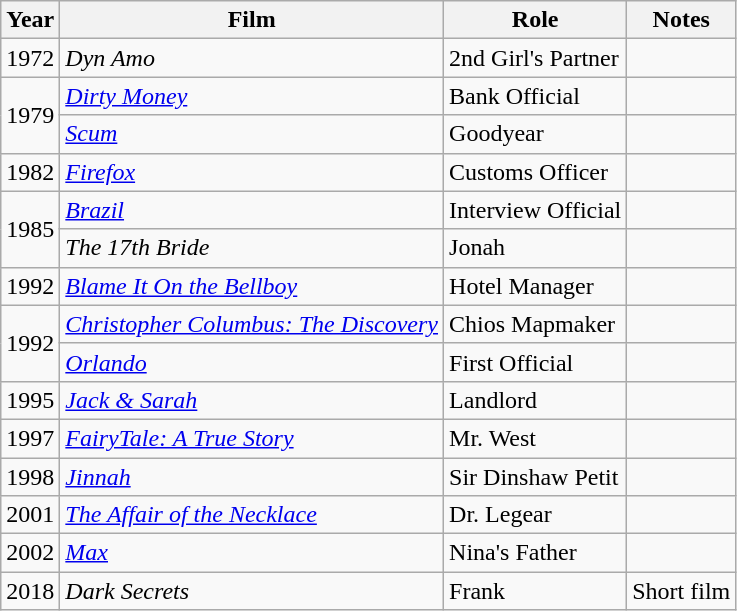<table class="wikitable">
<tr>
<th>Year</th>
<th>Film</th>
<th>Role</th>
<th>Notes</th>
</tr>
<tr>
<td>1972</td>
<td><em>Dyn Amo</em></td>
<td>2nd Girl's Partner</td>
<td></td>
</tr>
<tr>
<td rowspan="2">1979</td>
<td><a href='#'><em>Dirty Money</em></a></td>
<td>Bank Official</td>
<td></td>
</tr>
<tr>
<td><a href='#'><em>Scum</em></a></td>
<td>Goodyear</td>
<td></td>
</tr>
<tr>
<td>1982</td>
<td><a href='#'><em>Firefox</em></a></td>
<td>Customs Officer</td>
<td></td>
</tr>
<tr>
<td rowspan="2">1985</td>
<td><a href='#'><em>Brazil</em></a></td>
<td>Interview Official</td>
<td></td>
</tr>
<tr>
<td><em>The 17th Bride</em></td>
<td>Jonah</td>
<td></td>
</tr>
<tr>
<td>1992</td>
<td><a href='#'><em>Blame It On the Bellboy</em></a></td>
<td>Hotel Manager</td>
<td></td>
</tr>
<tr>
<td rowspan="2">1992</td>
<td><em><a href='#'>Christopher Columbus: The Discovery</a></em></td>
<td>Chios Mapmaker</td>
<td></td>
</tr>
<tr>
<td><a href='#'><em>Orlando</em></a></td>
<td>First Official</td>
<td></td>
</tr>
<tr>
<td>1995</td>
<td><a href='#'><em>Jack & Sarah</em></a></td>
<td>Landlord</td>
<td></td>
</tr>
<tr>
<td>1997</td>
<td><em><a href='#'>FairyTale: A True Story</a></em></td>
<td>Mr. West</td>
<td></td>
</tr>
<tr>
<td>1998</td>
<td><a href='#'><em>Jinnah</em></a></td>
<td>Sir Dinshaw Petit</td>
<td></td>
</tr>
<tr>
<td>2001</td>
<td><em><a href='#'>The Affair of the Necklace</a></em></td>
<td>Dr. Legear</td>
<td></td>
</tr>
<tr>
<td>2002</td>
<td><a href='#'><em>Max</em></a></td>
<td>Nina's Father</td>
<td></td>
</tr>
<tr>
<td>2018</td>
<td><em>Dark Secrets</em></td>
<td>Frank</td>
<td>Short film</td>
</tr>
</table>
